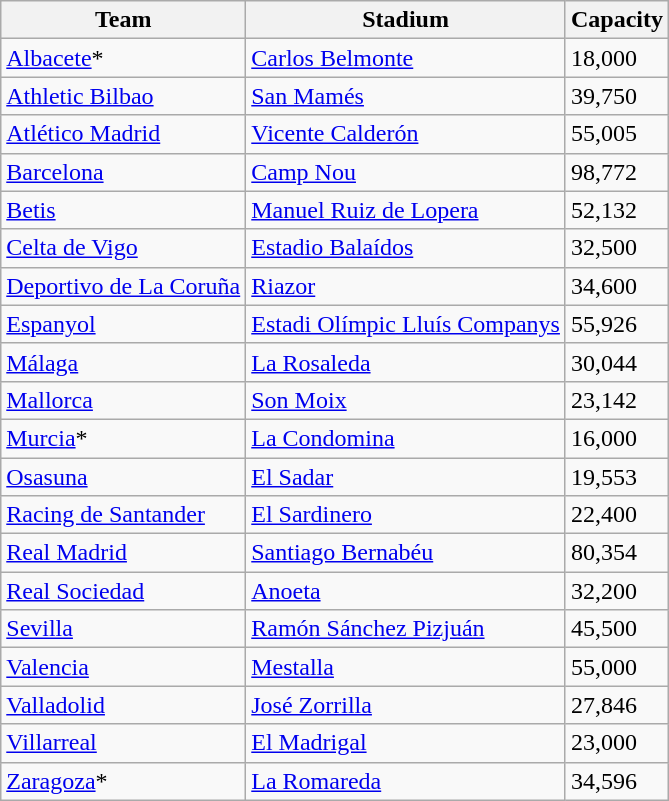<table class="wikitable sortable">
<tr>
<th>Team</th>
<th>Stadium</th>
<th>Capacity</th>
</tr>
<tr>
<td><a href='#'>Albacete</a>*</td>
<td><a href='#'>Carlos Belmonte</a></td>
<td>18,000</td>
</tr>
<tr>
<td><a href='#'>Athletic Bilbao</a></td>
<td><a href='#'>San Mamés</a></td>
<td>39,750</td>
</tr>
<tr>
<td><a href='#'>Atlético Madrid</a></td>
<td><a href='#'>Vicente Calderón</a></td>
<td>55,005</td>
</tr>
<tr>
<td><a href='#'>Barcelona</a></td>
<td><a href='#'>Camp Nou</a></td>
<td>98,772</td>
</tr>
<tr>
<td><a href='#'>Betis</a></td>
<td><a href='#'>Manuel Ruiz de Lopera</a></td>
<td>52,132</td>
</tr>
<tr>
<td><a href='#'>Celta de Vigo</a></td>
<td><a href='#'>Estadio Balaídos</a></td>
<td>32,500</td>
</tr>
<tr>
<td><a href='#'>Deportivo de La Coruña</a></td>
<td><a href='#'>Riazor</a></td>
<td>34,600</td>
</tr>
<tr>
<td><a href='#'>Espanyol</a></td>
<td><a href='#'>Estadi Olímpic Lluís Companys</a></td>
<td>55,926</td>
</tr>
<tr>
<td><a href='#'>Málaga</a></td>
<td><a href='#'>La Rosaleda</a></td>
<td>30,044</td>
</tr>
<tr>
<td><a href='#'>Mallorca</a></td>
<td><a href='#'>Son Moix</a></td>
<td>23,142</td>
</tr>
<tr>
<td><a href='#'>Murcia</a>*</td>
<td><a href='#'>La Condomina</a></td>
<td>16,000</td>
</tr>
<tr>
<td><a href='#'>Osasuna</a></td>
<td><a href='#'>El Sadar</a></td>
<td>19,553</td>
</tr>
<tr>
<td><a href='#'>Racing de Santander</a></td>
<td><a href='#'>El Sardinero</a></td>
<td>22,400</td>
</tr>
<tr>
<td><a href='#'>Real Madrid</a></td>
<td><a href='#'>Santiago Bernabéu</a></td>
<td>80,354</td>
</tr>
<tr>
<td><a href='#'>Real Sociedad</a></td>
<td><a href='#'>Anoeta</a></td>
<td>32,200</td>
</tr>
<tr>
<td><a href='#'>Sevilla</a></td>
<td><a href='#'>Ramón Sánchez Pizjuán</a></td>
<td>45,500</td>
</tr>
<tr>
<td><a href='#'>Valencia</a></td>
<td><a href='#'>Mestalla</a></td>
<td>55,000</td>
</tr>
<tr>
<td><a href='#'>Valladolid</a></td>
<td><a href='#'>José Zorrilla</a></td>
<td>27,846</td>
</tr>
<tr>
<td><a href='#'>Villarreal</a></td>
<td><a href='#'>El Madrigal</a></td>
<td>23,000</td>
</tr>
<tr>
<td><a href='#'>Zaragoza</a>*</td>
<td><a href='#'>La Romareda</a></td>
<td>34,596</td>
</tr>
</table>
